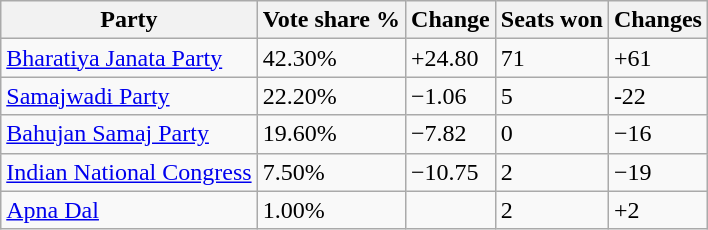<table class="wikitable sortable">
<tr>
<th>Party</th>
<th>Vote share %</th>
<th>Change</th>
<th>Seats won</th>
<th>Changes</th>
</tr>
<tr>
<td><a href='#'>Bharatiya Janata Party</a></td>
<td>42.30%</td>
<td>+24.80</td>
<td>71</td>
<td>+61</td>
</tr>
<tr>
<td><a href='#'>Samajwadi Party</a></td>
<td>22.20%</td>
<td>−1.06</td>
<td>5</td>
<td>-22</td>
</tr>
<tr>
<td><a href='#'>Bahujan Samaj Party</a></td>
<td>19.60%</td>
<td>−7.82</td>
<td>0</td>
<td>−16</td>
</tr>
<tr>
<td><a href='#'>Indian National Congress</a></td>
<td>7.50%</td>
<td>−10.75</td>
<td>2</td>
<td>−19</td>
</tr>
<tr>
<td><a href='#'>Apna Dal</a></td>
<td>1.00%</td>
<td></td>
<td>2</td>
<td>+2</td>
</tr>
</table>
